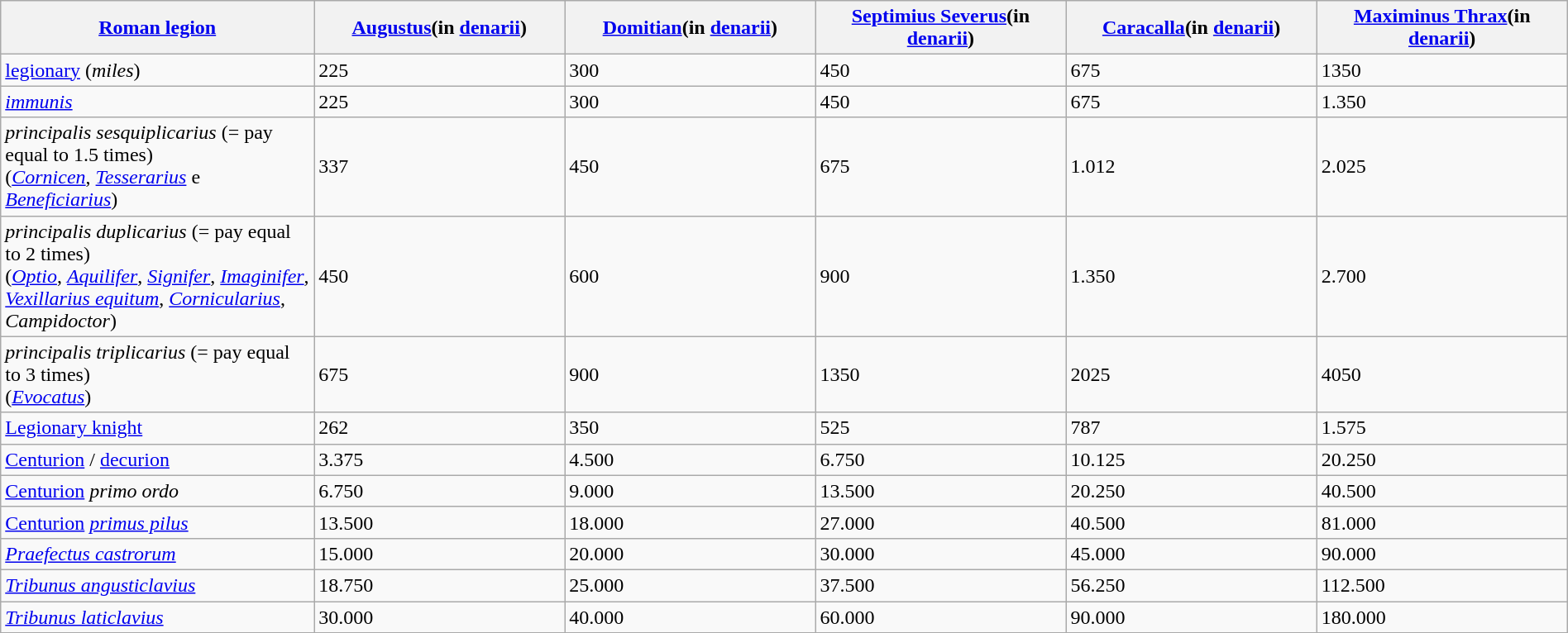<table class="wikitable" width="100%">
<tr>
<th width="20%"><a href='#'>Roman legion</a></th>
<th width="16%"><a href='#'>Augustus</a>(in <a href='#'>denarii</a>)</th>
<th width="16%"><a href='#'>Domitian</a>(in <a href='#'>denarii</a>)</th>
<th width="16%"><a href='#'>Septimius Severus</a>(in <a href='#'>denarii</a>)</th>
<th width="16%"><a href='#'>Caracalla</a>(in <a href='#'>denarii</a>)</th>
<th width="16%"><a href='#'>Maximinus Thrax</a>(in <a href='#'>denarii</a>)</th>
</tr>
<tr>
<td><a href='#'>legionary</a> (<em>miles</em>)</td>
<td><div>225</div></td>
<td><div>300</div></td>
<td><div>450</div></td>
<td><div>675</div></td>
<td><div>1350</div></td>
</tr>
<tr>
<td><em><a href='#'>immunis</a></em></td>
<td><div>225</div></td>
<td><div>300</div></td>
<td><div>450</div></td>
<td><div>675</div></td>
<td><div>1.350</div></td>
</tr>
<tr>
<td><em>principalis sesquiplicarius</em> (= pay equal to 1.5 times)<br>(<em><a href='#'>Cornicen</a></em>, <em><a href='#'>Tesserarius</a></em> e <em><a href='#'>Beneficiarius</a></em>)</td>
<td><div>337</div></td>
<td><div>450</div></td>
<td><div>675</div></td>
<td><div>1.012</div></td>
<td><div>2.025</div></td>
</tr>
<tr>
<td><em>principalis duplicarius</em> (= pay equal to 2 times)<br>(<em><a href='#'>Optio</a></em>, <em><a href='#'>Aquilifer</a></em>, <em><a href='#'>Signifer</a></em>, <em><a href='#'>Imaginifer</a></em>, <em><a href='#'>Vexillarius equitum</a></em>, <em><a href='#'>Cornicularius</a></em>, <em>Campidoctor</em>)</td>
<td><div>450</div></td>
<td><div>600</div></td>
<td><div>900</div></td>
<td><div>1.350</div></td>
<td><div>2.700</div></td>
</tr>
<tr>
<td><em>principalis triplicarius</em> (= pay equal to 3 times)<br>(<em><a href='#'>Evocatus</a></em>)</td>
<td><div>675</div></td>
<td><div>900</div></td>
<td><div>1350</div></td>
<td><div>2025</div></td>
<td><div>4050</div></td>
</tr>
<tr>
<td><a href='#'>Legionary knight</a></td>
<td><div>262</div></td>
<td><div>350</div></td>
<td><div>525</div></td>
<td><div>787</div></td>
<td><div>1.575</div></td>
</tr>
<tr>
<td><a href='#'>Centurion</a> / <a href='#'>decurion</a></td>
<td><div>3.375</div></td>
<td><div>4.500</div></td>
<td><div>6.750</div></td>
<td><div>10.125</div></td>
<td><div>20.250</div></td>
</tr>
<tr>
<td><a href='#'>Centurion</a> <em>primo ordo</em></td>
<td><div>6.750</div></td>
<td><div>9.000</div></td>
<td><div>13.500</div></td>
<td><div>20.250</div></td>
<td><div>40.500</div></td>
</tr>
<tr>
<td><a href='#'>Centurion</a> <em><a href='#'>primus pilus</a></em></td>
<td><div>13.500</div></td>
<td><div>18.000</div></td>
<td><div>27.000</div></td>
<td><div>40.500</div></td>
<td><div>81.000</div></td>
</tr>
<tr>
<td><em><a href='#'>Praefectus castrorum</a></em></td>
<td><div>15.000</div></td>
<td><div>20.000</div></td>
<td><div>30.000</div></td>
<td><div>45.000</div></td>
<td><div>90.000</div></td>
</tr>
<tr>
<td><em><a href='#'>Tribunus angusticlavius</a></em></td>
<td><div>18.750</div></td>
<td><div>25.000</div></td>
<td><div>37.500</div></td>
<td><div>56.250</div></td>
<td><div>112.500</div></td>
</tr>
<tr>
<td><em><a href='#'>Tribunus laticlavius</a></em></td>
<td><div>30.000</div></td>
<td><div>40.000</div></td>
<td><div>60.000</div></td>
<td><div>90.000</div></td>
<td><div>180.000</div></td>
</tr>
</table>
